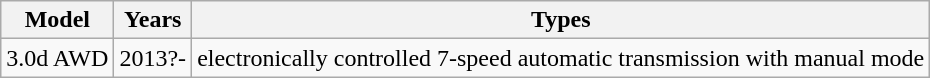<table class="wikitable sortable collapsible">
<tr>
<th>Model</th>
<th>Years</th>
<th>Types</th>
</tr>
<tr>
<td>3.0d AWD</td>
<td>2013?-</td>
<td>electronically controlled 7-speed automatic transmission with manual mode</td>
</tr>
</table>
